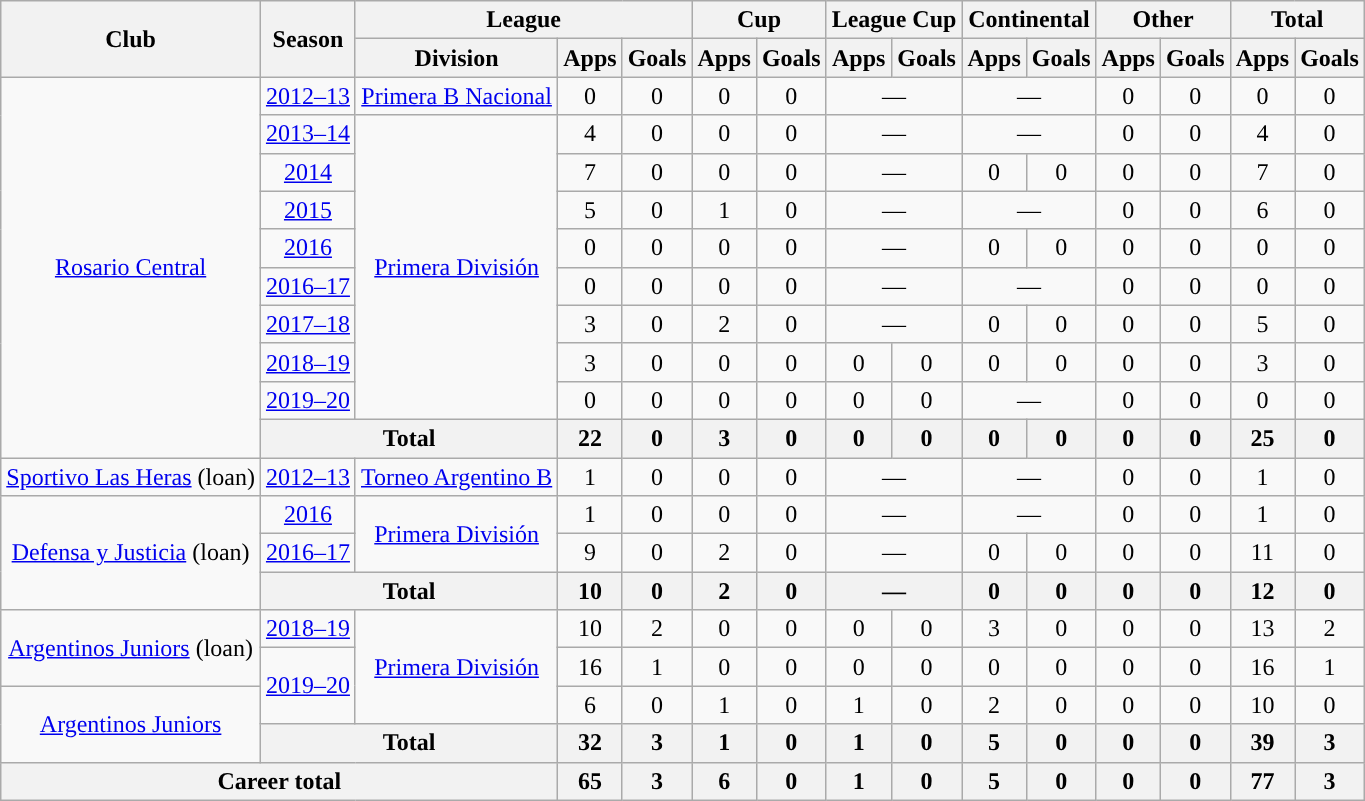<table class="wikitable" style="text-align:center">
<tr>
<th rowspan="2">Club</th>
<th rowspan="2">Season</th>
<th colspan="3">League</th>
<th colspan="2">Cup</th>
<th colspan="2">League Cup</th>
<th colspan="2">Continental</th>
<th colspan="2">Other</th>
<th colspan="2">Total</th>
</tr>
<tr>
<th>Division</th>
<th>Apps</th>
<th>Goals</th>
<th>Apps</th>
<th>Goals</th>
<th>Apps</th>
<th>Goals</th>
<th>Apps</th>
<th>Goals</th>
<th>Apps</th>
<th>Goals</th>
<th>Apps</th>
<th>Goals</th>
</tr>
<tr>
<td rowspan="10"><a href='#'>Rosario Central</a></td>
<td><a href='#'>2012–13</a></td>
<td rowspan="1"><a href='#'>Primera B Nacional</a></td>
<td>0</td>
<td>0</td>
<td>0</td>
<td>0</td>
<td colspan="2">—</td>
<td colspan="2">—</td>
<td>0</td>
<td>0</td>
<td>0</td>
<td>0</td>
</tr>
<tr>
<td><a href='#'>2013–14</a></td>
<td rowspan="8"><a href='#'>Primera División</a></td>
<td>4</td>
<td>0</td>
<td>0</td>
<td>0</td>
<td colspan="2">—</td>
<td colspan="2">—</td>
<td>0</td>
<td>0</td>
<td>4</td>
<td>0</td>
</tr>
<tr>
<td><a href='#'>2014</a></td>
<td>7</td>
<td>0</td>
<td>0</td>
<td>0</td>
<td colspan="2">—</td>
<td>0</td>
<td>0</td>
<td>0</td>
<td>0</td>
<td>7</td>
<td>0</td>
</tr>
<tr>
<td><a href='#'>2015</a></td>
<td>5</td>
<td>0</td>
<td>1</td>
<td>0</td>
<td colspan="2">—</td>
<td colspan="2">—</td>
<td>0</td>
<td>0</td>
<td>6</td>
<td>0</td>
</tr>
<tr>
<td><a href='#'>2016</a></td>
<td>0</td>
<td>0</td>
<td>0</td>
<td>0</td>
<td colspan="2">—</td>
<td>0</td>
<td>0</td>
<td>0</td>
<td>0</td>
<td>0</td>
<td>0</td>
</tr>
<tr>
<td><a href='#'>2016–17</a></td>
<td>0</td>
<td>0</td>
<td>0</td>
<td>0</td>
<td colspan="2">—</td>
<td colspan="2">—</td>
<td>0</td>
<td>0</td>
<td>0</td>
<td>0</td>
</tr>
<tr>
<td><a href='#'>2017–18</a></td>
<td>3</td>
<td>0</td>
<td>2</td>
<td>0</td>
<td colspan="2">—</td>
<td>0</td>
<td>0</td>
<td>0</td>
<td>0</td>
<td>5</td>
<td>0</td>
</tr>
<tr>
<td><a href='#'>2018–19</a></td>
<td>3</td>
<td>0</td>
<td>0</td>
<td>0</td>
<td>0</td>
<td>0</td>
<td>0</td>
<td>0</td>
<td>0</td>
<td>0</td>
<td>3</td>
<td>0</td>
</tr>
<tr>
<td><a href='#'>2019–20</a></td>
<td>0</td>
<td>0</td>
<td>0</td>
<td>0</td>
<td>0</td>
<td>0</td>
<td colspan="2">—</td>
<td>0</td>
<td>0</td>
<td>0</td>
<td>0</td>
</tr>
<tr>
<th colspan="2">Total</th>
<th>22</th>
<th>0</th>
<th>3</th>
<th>0</th>
<th>0</th>
<th>0</th>
<th>0</th>
<th>0</th>
<th>0</th>
<th>0</th>
<th>25</th>
<th>0</th>
</tr>
<tr>
<td rowspan="1"><a href='#'>Sportivo Las Heras</a> (loan)</td>
<td><a href='#'>2012–13</a></td>
<td rowspan="1"><a href='#'>Torneo Argentino B</a></td>
<td>1</td>
<td>0</td>
<td>0</td>
<td>0</td>
<td colspan="2">—</td>
<td colspan="2">—</td>
<td>0</td>
<td>0</td>
<td>1</td>
<td>0</td>
</tr>
<tr>
<td rowspan="3"><a href='#'>Defensa y Justicia</a> (loan)</td>
<td><a href='#'>2016</a></td>
<td rowspan="2"><a href='#'>Primera División</a></td>
<td>1</td>
<td>0</td>
<td>0</td>
<td>0</td>
<td colspan="2">—</td>
<td colspan="2">—</td>
<td>0</td>
<td>0</td>
<td>1</td>
<td>0</td>
</tr>
<tr>
<td><a href='#'>2016–17</a></td>
<td>9</td>
<td>0</td>
<td>2</td>
<td>0</td>
<td colspan="2">—</td>
<td>0</td>
<td>0</td>
<td>0</td>
<td>0</td>
<td>11</td>
<td>0</td>
</tr>
<tr>
<th colspan="2">Total</th>
<th>10</th>
<th>0</th>
<th>2</th>
<th>0</th>
<th colspan="2">—</th>
<th>0</th>
<th>0</th>
<th>0</th>
<th>0</th>
<th>12</th>
<th>0</th>
</tr>
<tr>
<td rowspan="2"><a href='#'>Argentinos Juniors</a> (loan)</td>
<td><a href='#'>2018–19</a></td>
<td rowspan="3"><a href='#'>Primera División</a></td>
<td>10</td>
<td>2</td>
<td>0</td>
<td>0</td>
<td>0</td>
<td>0</td>
<td>3</td>
<td>0</td>
<td>0</td>
<td>0</td>
<td>13</td>
<td>2</td>
</tr>
<tr>
<td rowspan="2"><a href='#'>2019–20</a></td>
<td>16</td>
<td>1</td>
<td>0</td>
<td>0</td>
<td>0</td>
<td>0</td>
<td>0</td>
<td>0</td>
<td>0</td>
<td>0</td>
<td>16</td>
<td>1</td>
</tr>
<tr>
<td rowspan="2"><a href='#'>Argentinos Juniors</a></td>
<td>6</td>
<td>0</td>
<td>1</td>
<td>0</td>
<td>1</td>
<td>0</td>
<td>2</td>
<td>0</td>
<td>0</td>
<td>0</td>
<td>10</td>
<td>0</td>
</tr>
<tr>
<th colspan="2">Total</th>
<th>32</th>
<th>3</th>
<th>1</th>
<th>0</th>
<th>1</th>
<th>0</th>
<th>5</th>
<th>0</th>
<th>0</th>
<th>0</th>
<th>39</th>
<th>3</th>
</tr>
<tr>
<th colspan="3">Career total</th>
<th>65</th>
<th>3</th>
<th>6</th>
<th>0</th>
<th>1</th>
<th>0</th>
<th>5</th>
<th>0</th>
<th>0</th>
<th>0</th>
<th>77</th>
<th>3</th>
</tr>
</table>
